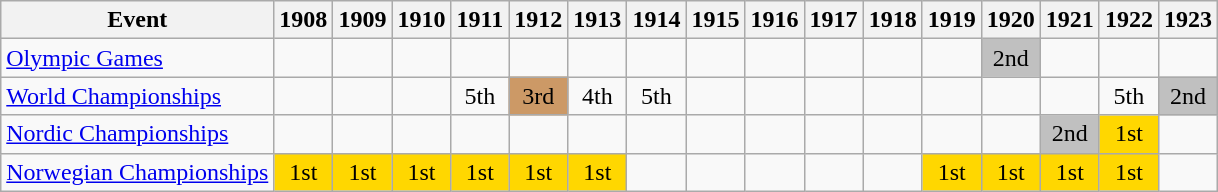<table class="wikitable">
<tr>
<th>Event</th>
<th>1908</th>
<th>1909</th>
<th>1910</th>
<th>1911</th>
<th>1912</th>
<th>1913</th>
<th>1914</th>
<th>1915</th>
<th>1916</th>
<th>1917</th>
<th>1918</th>
<th>1919</th>
<th>1920</th>
<th>1921</th>
<th>1922</th>
<th>1923</th>
</tr>
<tr>
<td><a href='#'>Olympic Games</a></td>
<td></td>
<td></td>
<td></td>
<td></td>
<td></td>
<td></td>
<td></td>
<td></td>
<td></td>
<td></td>
<td></td>
<td></td>
<td align="center" bgcolor="silver">2nd</td>
<td></td>
<td></td>
<td></td>
</tr>
<tr>
<td><a href='#'>World Championships</a></td>
<td></td>
<td></td>
<td></td>
<td align="center">5th</td>
<td align="center" bgcolor="cc9966">3rd</td>
<td align="center">4th</td>
<td align="center">5th</td>
<td></td>
<td></td>
<td></td>
<td></td>
<td></td>
<td></td>
<td></td>
<td align="center">5th</td>
<td align="center" bgcolor="silver">2nd</td>
</tr>
<tr>
<td><a href='#'>Nordic Championships</a></td>
<td></td>
<td></td>
<td></td>
<td></td>
<td></td>
<td></td>
<td></td>
<td></td>
<td></td>
<td></td>
<td></td>
<td></td>
<td></td>
<td align="center" bgcolor="silver">2nd</td>
<td align="center" bgcolor="gold">1st</td>
<td></td>
</tr>
<tr>
<td><a href='#'>Norwegian Championships</a></td>
<td align="center" bgcolor="gold">1st</td>
<td align="center" bgcolor="gold">1st</td>
<td align="center" bgcolor="gold">1st</td>
<td align="center" bgcolor="gold">1st</td>
<td align="center" bgcolor="gold">1st</td>
<td align="center" bgcolor="gold">1st</td>
<td></td>
<td></td>
<td></td>
<td></td>
<td></td>
<td align="center" bgcolor="gold">1st</td>
<td align="center" bgcolor="gold">1st</td>
<td align="center" bgcolor="gold">1st</td>
<td align="center" bgcolor="gold">1st</td>
<td></td>
</tr>
</table>
